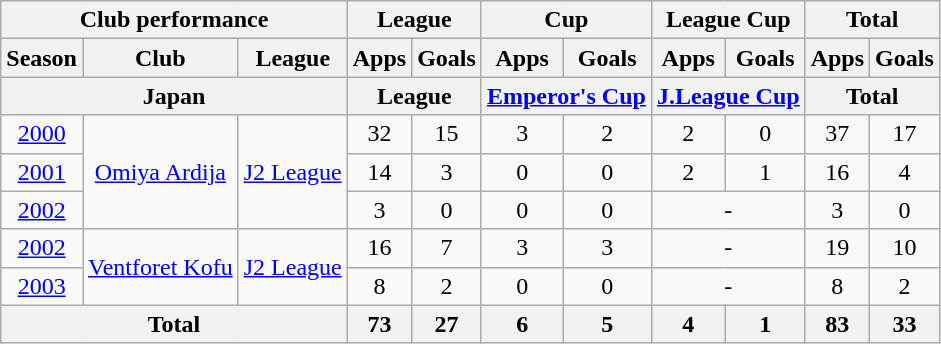<table class="wikitable" style="text-align:center;">
<tr>
<th colspan=3>Club performance</th>
<th colspan=2>League</th>
<th colspan=2>Cup</th>
<th colspan=2>League Cup</th>
<th colspan=2>Total</th>
</tr>
<tr>
<th>Season</th>
<th>Club</th>
<th>League</th>
<th>Apps</th>
<th>Goals</th>
<th>Apps</th>
<th>Goals</th>
<th>Apps</th>
<th>Goals</th>
<th>Apps</th>
<th>Goals</th>
</tr>
<tr>
<th colspan=3>Japan</th>
<th colspan=2>League</th>
<th colspan=2><a href='#'>Emperor's Cup</a></th>
<th colspan=2><a href='#'>J.League Cup</a></th>
<th colspan=2>Total</th>
</tr>
<tr>
<td><a href='#'>2000</a></td>
<td rowspan="3"><a href='#'>Omiya Ardija</a></td>
<td rowspan="3"><a href='#'>J2 League</a></td>
<td>32</td>
<td>15</td>
<td>3</td>
<td>2</td>
<td>2</td>
<td>0</td>
<td>37</td>
<td>17</td>
</tr>
<tr>
<td><a href='#'>2001</a></td>
<td>14</td>
<td>3</td>
<td>0</td>
<td>0</td>
<td>2</td>
<td>1</td>
<td>16</td>
<td>4</td>
</tr>
<tr>
<td><a href='#'>2002</a></td>
<td>3</td>
<td>0</td>
<td>0</td>
<td>0</td>
<td colspan="2">-</td>
<td>3</td>
<td>0</td>
</tr>
<tr>
<td><a href='#'>2002</a></td>
<td rowspan="2"><a href='#'>Ventforet Kofu</a></td>
<td rowspan="2"><a href='#'>J2 League</a></td>
<td>16</td>
<td>7</td>
<td>3</td>
<td>3</td>
<td colspan="2">-</td>
<td>19</td>
<td>10</td>
</tr>
<tr>
<td><a href='#'>2003</a></td>
<td>8</td>
<td>2</td>
<td>0</td>
<td>0</td>
<td colspan="2">-</td>
<td>8</td>
<td>2</td>
</tr>
<tr>
<th colspan=3>Total</th>
<th>73</th>
<th>27</th>
<th>6</th>
<th>5</th>
<th>4</th>
<th>1</th>
<th>83</th>
<th>33</th>
</tr>
</table>
